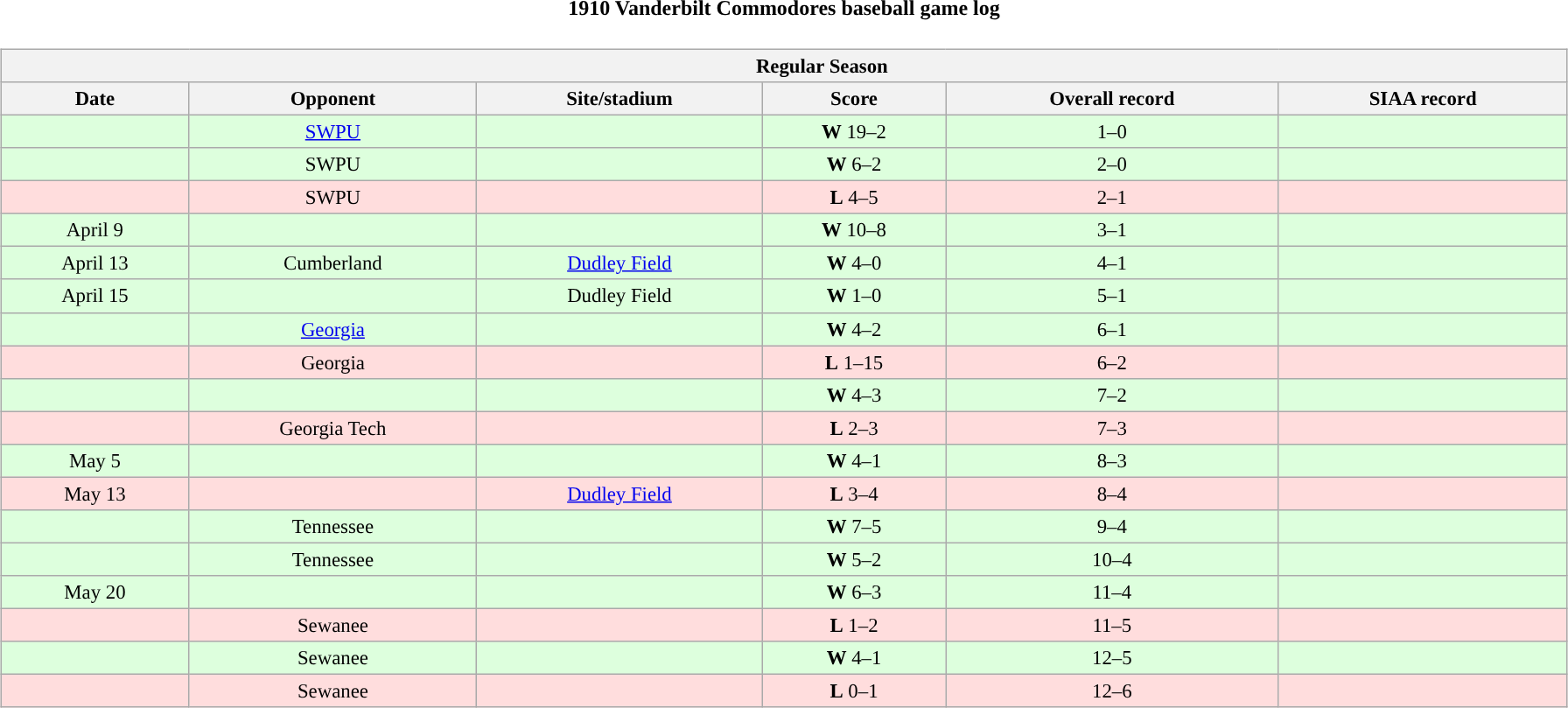<table class="toccolours" width=95% style="margin:1.5em auto; text-align:center;">
<tr>
<th colspan=2>1910 Vanderbilt Commodores baseball game log</th>
</tr>
<tr valign="top">
<td><br><table class="wikitable collapsible collapsed" style="margin:auto; font-size:95%; width:100%">
<tr>
<th colspan=12 style="padding-left:4em;">Regular Season</th>
</tr>
<tr>
<th>Date</th>
<th>Opponent</th>
<th>Site/stadium</th>
<th>Score</th>
<th>Overall record</th>
<th>SIAA record</th>
</tr>
<tr bgcolor=ddffdd>
<td></td>
<td><a href='#'>SWPU</a></td>
<td></td>
<td><strong>W</strong> 19–2</td>
<td>1–0</td>
<td></td>
</tr>
<tr bgcolor=ddffdd>
<td></td>
<td>SWPU</td>
<td></td>
<td><strong>W</strong> 6–2</td>
<td>2–0</td>
<td></td>
</tr>
<tr bgcolor=ffdddd>
<td></td>
<td>SWPU</td>
<td></td>
<td><strong>L</strong> 4–5</td>
<td>2–1</td>
<td></td>
</tr>
<tr bgcolor=ddffdd>
<td>April 9</td>
<td></td>
<td></td>
<td><strong>W</strong> 10–8</td>
<td>3–1</td>
<td></td>
</tr>
<tr bgcolor=ddffdd>
<td>April 13</td>
<td>Cumberland</td>
<td><a href='#'>Dudley Field</a></td>
<td><strong>W</strong> 4–0</td>
<td>4–1</td>
<td></td>
</tr>
<tr bgcolor=ddffdd>
<td>April 15</td>
<td></td>
<td>Dudley Field</td>
<td><strong>W</strong> 1–0</td>
<td>5–1</td>
<td></td>
</tr>
<tr bgcolor=ddffdd>
<td></td>
<td><a href='#'>Georgia</a></td>
<td></td>
<td><strong>W</strong> 4–2</td>
<td>6–1</td>
<td></td>
</tr>
<tr bgcolor=ffdddd>
<td></td>
<td>Georgia</td>
<td></td>
<td><strong>L</strong>  1–15</td>
<td>6–2</td>
<td></td>
</tr>
<tr bgcolor=ddffdd>
<td></td>
<td></td>
<td></td>
<td><strong>W</strong> 4–3</td>
<td>7–2</td>
<td></td>
</tr>
<tr bgcolor=ffdddd>
<td></td>
<td>Georgia Tech</td>
<td></td>
<td><strong>L</strong> 2–3</td>
<td>7–3</td>
<td></td>
</tr>
<tr bgcolor=ddffdd>
<td>May 5</td>
<td></td>
<td></td>
<td><strong>W</strong> 4–1</td>
<td>8–3</td>
<td></td>
</tr>
<tr bgcolor=ffdddd>
<td>May 13</td>
<td></td>
<td><a href='#'>Dudley Field</a></td>
<td><strong>L</strong> 3–4</td>
<td>8–4</td>
<td></td>
</tr>
<tr bgcolor=ddffdd>
<td></td>
<td>Tennessee</td>
<td></td>
<td><strong>W</strong> 7–5</td>
<td>9–4</td>
<td></td>
</tr>
<tr bgcolor=ddffdd>
<td></td>
<td>Tennessee</td>
<td></td>
<td><strong>W</strong> 5–2</td>
<td>10–4</td>
<td></td>
</tr>
<tr bgcolor=ddffdd>
<td>May 20</td>
<td></td>
<td></td>
<td><strong>W</strong> 6–3</td>
<td>11–4</td>
<td></td>
</tr>
<tr bgcolor=ffdddd>
<td></td>
<td>Sewanee</td>
<td></td>
<td><strong>L</strong> 1–2</td>
<td>11–5</td>
<td></td>
</tr>
<tr bgcolor=ddffdd>
<td></td>
<td>Sewanee</td>
<td></td>
<td><strong>W</strong> 4–1</td>
<td>12–5</td>
<td></td>
</tr>
<tr bgcolor=ffdddd>
<td></td>
<td>Sewanee</td>
<td></td>
<td><strong>L</strong> 0–1</td>
<td>12–6</td>
<td></td>
</tr>
</table>
</td>
</tr>
</table>
